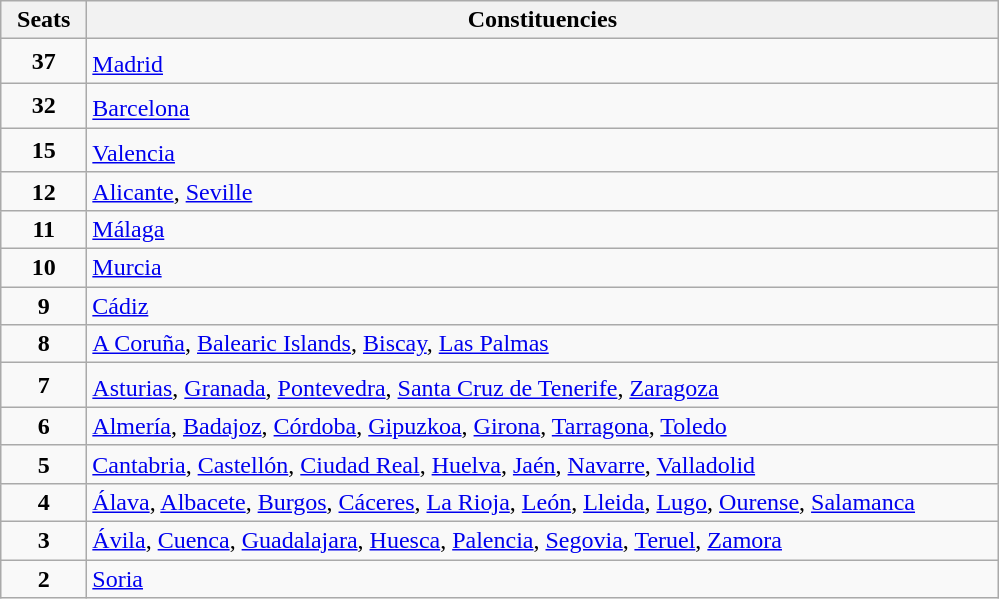<table class="wikitable" style="text-align:left;">
<tr>
<th width="50">Seats</th>
<th width="600">Constituencies</th>
</tr>
<tr>
<td align="center"><strong>37</strong></td>
<td><a href='#'>Madrid</a><sup></sup></td>
</tr>
<tr>
<td align="center"><strong>32</strong></td>
<td><a href='#'>Barcelona</a><sup></sup></td>
</tr>
<tr>
<td align="center"><strong>15</strong></td>
<td><a href='#'>Valencia</a><sup></sup></td>
</tr>
<tr>
<td align="center"><strong>12</strong></td>
<td><a href='#'>Alicante</a>, <a href='#'>Seville</a></td>
</tr>
<tr>
<td align="center"><strong>11</strong></td>
<td><a href='#'>Málaga</a></td>
</tr>
<tr>
<td align="center"><strong>10</strong></td>
<td><a href='#'>Murcia</a></td>
</tr>
<tr>
<td align="center"><strong>9</strong></td>
<td><a href='#'>Cádiz</a></td>
</tr>
<tr>
<td align="center"><strong>8</strong></td>
<td><a href='#'>A Coruña</a>, <a href='#'>Balearic Islands</a>, <a href='#'>Biscay</a>, <a href='#'>Las Palmas</a></td>
</tr>
<tr>
<td align="center"><strong>7</strong></td>
<td><a href='#'>Asturias</a><sup></sup>, <a href='#'>Granada</a>, <a href='#'>Pontevedra</a>, <a href='#'>Santa Cruz de Tenerife</a>, <a href='#'>Zaragoza</a></td>
</tr>
<tr>
<td align="center"><strong>6</strong></td>
<td><a href='#'>Almería</a>, <a href='#'>Badajoz</a>, <a href='#'>Córdoba</a>, <a href='#'>Gipuzkoa</a>, <a href='#'>Girona</a>, <a href='#'>Tarragona</a>, <a href='#'>Toledo</a></td>
</tr>
<tr>
<td align="center"><strong>5</strong></td>
<td><a href='#'>Cantabria</a>, <a href='#'>Castellón</a>, <a href='#'>Ciudad Real</a>, <a href='#'>Huelva</a>, <a href='#'>Jaén</a>, <a href='#'>Navarre</a>, <a href='#'>Valladolid</a></td>
</tr>
<tr>
<td align="center"><strong>4</strong></td>
<td><a href='#'>Álava</a>, <a href='#'>Albacete</a>, <a href='#'>Burgos</a>, <a href='#'>Cáceres</a>, <a href='#'>La Rioja</a>, <a href='#'>León</a>, <a href='#'>Lleida</a>, <a href='#'>Lugo</a>, <a href='#'>Ourense</a>, <a href='#'>Salamanca</a></td>
</tr>
<tr>
<td align="center"><strong>3</strong></td>
<td><a href='#'>Ávila</a>, <a href='#'>Cuenca</a>, <a href='#'>Guadalajara</a>, <a href='#'>Huesca</a>, <a href='#'>Palencia</a>, <a href='#'>Segovia</a>, <a href='#'>Teruel</a>, <a href='#'>Zamora</a></td>
</tr>
<tr>
<td align="center"><strong>2</strong></td>
<td><a href='#'>Soria</a></td>
</tr>
</table>
